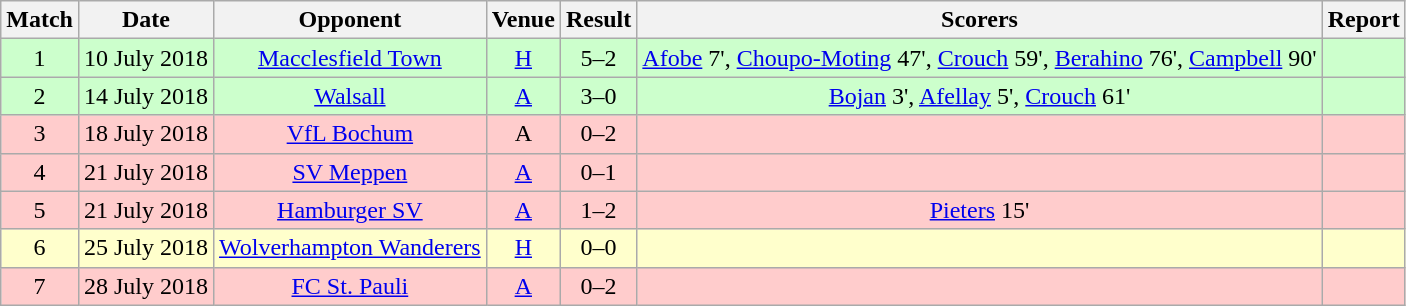<table class="wikitable" style="font-size:100%; text-align:center">
<tr>
<th>Match</th>
<th>Date</th>
<th>Opponent</th>
<th>Venue</th>
<th>Result</th>
<th>Scorers</th>
<th>Report</th>
</tr>
<tr bgcolor=CCFFCC>
<td>1</td>
<td>10 July 2018</td>
<td><a href='#'>Macclesfield Town</a></td>
<td><a href='#'>H</a></td>
<td>5–2</td>
<td><a href='#'>Afobe</a> 7', <a href='#'>Choupo-Moting</a> 47', <a href='#'>Crouch</a> 59', <a href='#'>Berahino</a> 76', <a href='#'>Campbell</a> 90'</td>
<td></td>
</tr>
<tr bgcolor=CCFFCC>
<td>2</td>
<td>14 July 2018</td>
<td><a href='#'>Walsall</a></td>
<td><a href='#'>A</a></td>
<td>3–0</td>
<td><a href='#'>Bojan</a> 3', <a href='#'>Afellay</a> 5', <a href='#'>Crouch</a> 61'</td>
<td></td>
</tr>
<tr bgcolor=FFCCCC>
<td>3</td>
<td>18 July 2018</td>
<td><a href='#'>VfL Bochum</a></td>
<td>A</td>
<td>0–2</td>
<td></td>
<td></td>
</tr>
<tr bgcolor=FFCCCC>
<td>4</td>
<td>21 July 2018</td>
<td><a href='#'>SV Meppen</a></td>
<td><a href='#'>A</a></td>
<td>0–1</td>
<td></td>
<td></td>
</tr>
<tr bgcolor=FFCCCC>
<td>5</td>
<td>21 July 2018</td>
<td><a href='#'>Hamburger SV</a></td>
<td><a href='#'>A</a></td>
<td>1–2</td>
<td><a href='#'>Pieters</a> 15'</td>
<td></td>
</tr>
<tr bgcolor=FFFFCC>
<td>6</td>
<td>25 July 2018</td>
<td><a href='#'>Wolverhampton Wanderers</a></td>
<td><a href='#'>H</a></td>
<td>0–0</td>
<td></td>
<td></td>
</tr>
<tr bgcolor=FFCCCC>
<td>7</td>
<td>28 July 2018</td>
<td><a href='#'>FC St. Pauli</a></td>
<td><a href='#'>A</a></td>
<td>0–2</td>
<td></td>
<td></td>
</tr>
</table>
